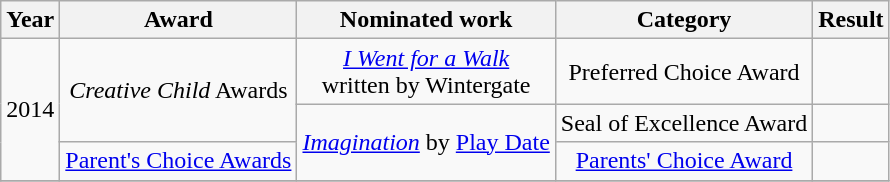<table class="wikitable plainrowheaders" style="text-align:center;">
<tr>
<th>Year</th>
<th>Award</th>
<th>Nominated work</th>
<th>Category</th>
<th>Result</th>
</tr>
<tr>
<td rowspan="3">2014</td>
<td rowspan="2"><em>Creative Child</em> Awards</td>
<td><em><a href='#'>I Went for a Walk</a></em><br>written by Wintergate</td>
<td>Preferred Choice Award</td>
<td></td>
</tr>
<tr>
<td rowspan="2"><em><a href='#'>Imagination</a></em> by <a href='#'>Play Date</a></td>
<td>Seal of Excellence Award</td>
<td></td>
</tr>
<tr>
<td rowspan="1"><a href='#'>Parent's Choice Awards</a></td>
<td><a href='#'>Parents' Choice Award</a></td>
<td></td>
</tr>
<tr>
</tr>
</table>
